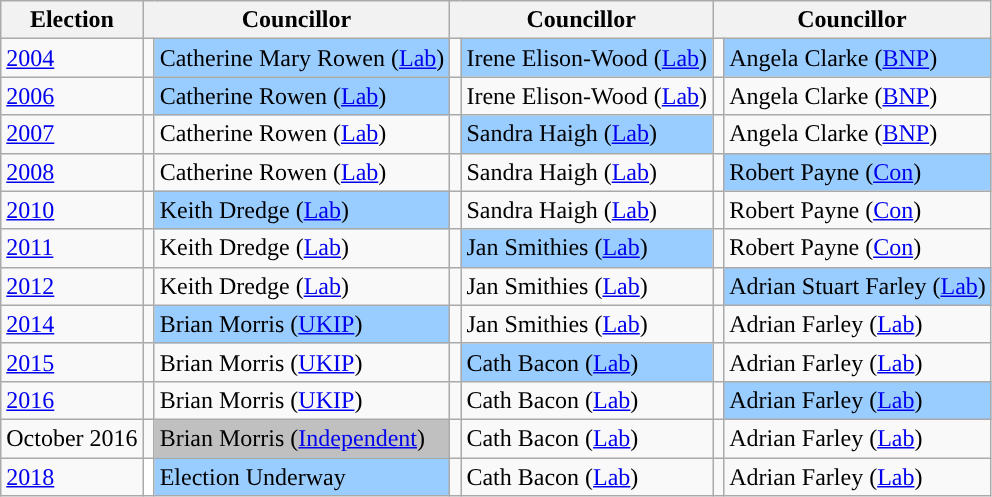<table class="wikitable">
<tr>
<th>Election</th>
<th colspan="2">Councillor</th>
<th colspan="2">Councillor</th>
<th colspan="2">Councillor</th>
</tr>
<tr>
<td><a href='#'>2004</a></td>
<td style="background-color: "></td>
<td bgcolor="#99CCFF">Catherine Mary Rowen (<a href='#'>Lab</a>)</td>
<td style="background-color: "></td>
<td bgcolor="#99CCFF">Irene Elison-Wood (<a href='#'>Lab</a>)</td>
<td style="background-color: "></td>
<td bgcolor="#99CCFF">Angela Clarke (<a href='#'>BNP</a>)</td>
</tr>
<tr>
<td><a href='#'>2006</a></td>
<td style="background-color: "></td>
<td bgcolor="#99CCFF">Catherine Rowen (<a href='#'>Lab</a>)</td>
<td style="background-color: "></td>
<td>Irene Elison-Wood (<a href='#'>Lab</a>)</td>
<td style="background-color: "></td>
<td>Angela Clarke (<a href='#'>BNP</a>)</td>
</tr>
<tr>
<td><a href='#'>2007</a></td>
<td style="background-color: "></td>
<td>Catherine Rowen (<a href='#'>Lab</a>)</td>
<td style="background-color: "></td>
<td bgcolor="#99CCFF">Sandra Haigh (<a href='#'>Lab</a>)</td>
<td style="background-color: "></td>
<td>Angela Clarke (<a href='#'>BNP</a>)</td>
</tr>
<tr>
<td><a href='#'>2008</a></td>
<td style="background-color: "></td>
<td>Catherine Rowen (<a href='#'>Lab</a>)</td>
<td style="background-color: "></td>
<td>Sandra Haigh (<a href='#'>Lab</a>)</td>
<td style="background-color: "></td>
<td bgcolor="#99CCFF">Robert Payne (<a href='#'>Con</a>)</td>
</tr>
<tr>
<td><a href='#'>2010</a></td>
<td style="background-color: "></td>
<td bgcolor="#99CCFF">Keith Dredge (<a href='#'>Lab</a>)</td>
<td style="background-color: "></td>
<td>Sandra Haigh (<a href='#'>Lab</a>)</td>
<td style="background-color: "></td>
<td>Robert Payne (<a href='#'>Con</a>)</td>
</tr>
<tr>
<td><a href='#'>2011</a></td>
<td style="background-color: "></td>
<td>Keith Dredge (<a href='#'>Lab</a>)</td>
<td style="background-color: "></td>
<td bgcolor="#99CCFF">Jan Smithies (<a href='#'>Lab</a>)</td>
<td style="background-color: "></td>
<td>Robert Payne (<a href='#'>Con</a>)</td>
</tr>
<tr>
<td><a href='#'>2012</a></td>
<td style="background-color: "></td>
<td>Keith Dredge (<a href='#'>Lab</a>)</td>
<td style="background-color: "></td>
<td>Jan Smithies (<a href='#'>Lab</a>)</td>
<td style="background-color: "></td>
<td bgcolor="#99CCFF">Adrian Stuart Farley (<a href='#'>Lab</a>)</td>
</tr>
<tr>
<td><a href='#'>2014</a></td>
<td style="background-color: "></td>
<td bgcolor="#99CCFF">Brian Morris (<a href='#'>UKIP</a>)</td>
<td style="background-color: "></td>
<td>Jan Smithies (<a href='#'>Lab</a>)</td>
<td style="background-color: "></td>
<td>Adrian Farley (<a href='#'>Lab</a>)</td>
</tr>
<tr>
<td><a href='#'>2015</a></td>
<td style="background-color: "></td>
<td>Brian Morris (<a href='#'>UKIP</a>)</td>
<td style="background-color: "></td>
<td bgcolor="#99CCFF">Cath Bacon (<a href='#'>Lab</a>)</td>
<td style="background-color: "></td>
<td>Adrian Farley (<a href='#'>Lab</a>)</td>
</tr>
<tr>
<td><a href='#'>2016</a></td>
<td style="background-color: "></td>
<td>Brian Morris (<a href='#'>UKIP</a>)</td>
<td style="background-color: "></td>
<td>Cath Bacon (<a href='#'>Lab</a>)</td>
<td style="background-color: "></td>
<td bgcolor="#99CCFF">Adrian Farley (<a href='#'>Lab</a>)</td>
</tr>
<tr>
<td>October 2016</td>
<td style="background-color: "></td>
<td bgcolor="#C0C0C0">Brian Morris (<a href='#'>Independent</a>)</td>
<td style="background-color: "></td>
<td>Cath Bacon (<a href='#'>Lab</a>)</td>
<td style="background-color: "></td>
<td>Adrian Farley (<a href='#'>Lab</a>)</td>
</tr>
<tr>
<td><a href='#'>2018</a></td>
<td bgcolor="#ffffff"></td>
<td bgcolor="#99CCFF">Election Underway</td>
<td style="background-color: "></td>
<td>Cath Bacon (<a href='#'>Lab</a>)</td>
<td style="background-color: "></td>
<td>Adrian Farley (<a href='#'>Lab</a>)</td>
</tr>
</table>
